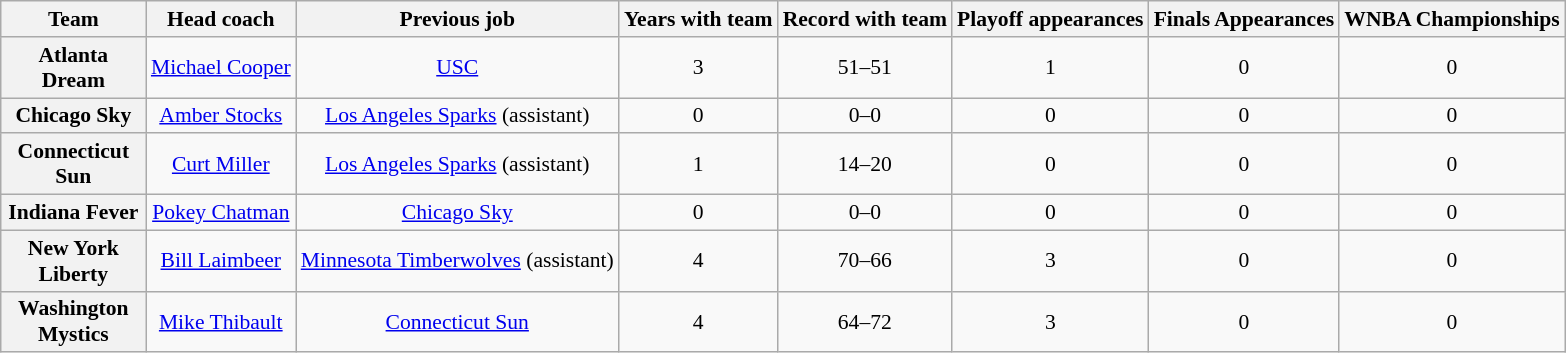<table class="wikitable sortable" style="text-align: center;font-size:90%;">
<tr>
<th width="90">Team</th>
<th>Head coach</th>
<th>Previous job</th>
<th>Years with team</th>
<th>Record with team</th>
<th>Playoff appearances</th>
<th>Finals Appearances</th>
<th>WNBA Championships</th>
</tr>
<tr>
<th style=>Atlanta Dream</th>
<td><a href='#'>Michael Cooper</a></td>
<td><a href='#'>USC</a></td>
<td>3</td>
<td>51–51</td>
<td>1</td>
<td>0</td>
<td>0</td>
</tr>
<tr>
<th style=>Chicago Sky</th>
<td><a href='#'>Amber Stocks</a></td>
<td><a href='#'>Los Angeles Sparks</a> (assistant)</td>
<td>0</td>
<td>0–0</td>
<td>0</td>
<td>0</td>
<td>0</td>
</tr>
<tr>
<th style=>Connecticut Sun</th>
<td><a href='#'>Curt Miller</a></td>
<td><a href='#'>Los Angeles Sparks</a> (assistant)</td>
<td>1</td>
<td>14–20</td>
<td>0</td>
<td>0</td>
<td>0</td>
</tr>
<tr>
<th style=>Indiana Fever</th>
<td><a href='#'>Pokey Chatman</a></td>
<td><a href='#'>Chicago Sky</a></td>
<td>0</td>
<td>0–0</td>
<td>0</td>
<td>0</td>
<td>0</td>
</tr>
<tr>
<th style=>New York Liberty</th>
<td><a href='#'>Bill Laimbeer</a></td>
<td><a href='#'>Minnesota Timberwolves</a> (assistant)</td>
<td>4</td>
<td>70–66</td>
<td>3</td>
<td>0</td>
<td>0</td>
</tr>
<tr>
<th style=>Washington Mystics</th>
<td><a href='#'>Mike Thibault</a></td>
<td><a href='#'>Connecticut Sun</a></td>
<td>4</td>
<td>64–72</td>
<td>3</td>
<td>0</td>
<td>0</td>
</tr>
</table>
